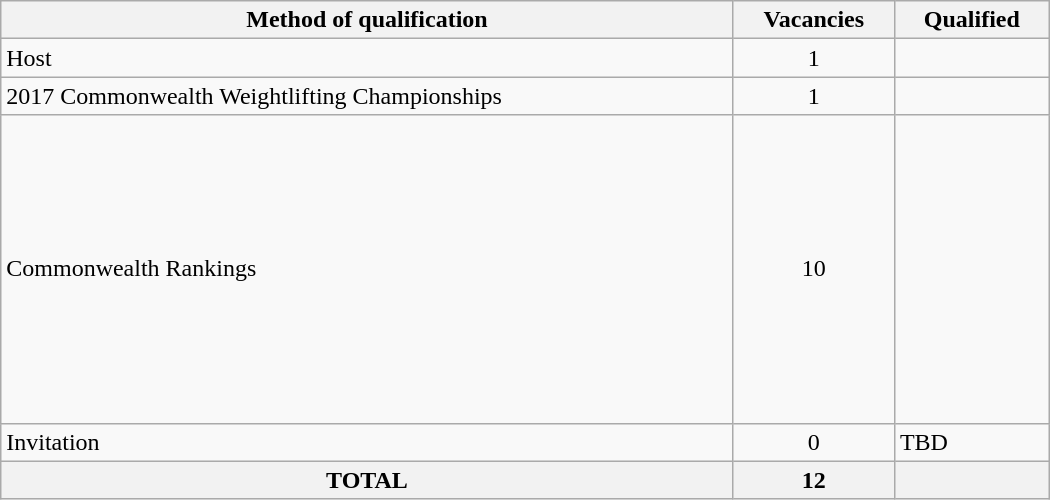<table class = "wikitable" width=700>
<tr>
<th>Method of qualification</th>
<th>Vacancies</th>
<th>Qualified</th>
</tr>
<tr>
<td>Host</td>
<td align="center">1</td>
<td></td>
</tr>
<tr>
<td>2017 Commonwealth Weightlifting Championships</td>
<td align="center">1</td>
<td></td>
</tr>
<tr>
<td>Commonwealth Rankings</td>
<td align="center">10</td>
<td><br><br><br><br><br><s></s><br><br><br><s></s><br><br><br></td>
</tr>
<tr>
<td>Invitation</td>
<td align="center">0</td>
<td>TBD</td>
</tr>
<tr>
<th>TOTAL</th>
<th>12</th>
<th></th>
</tr>
</table>
